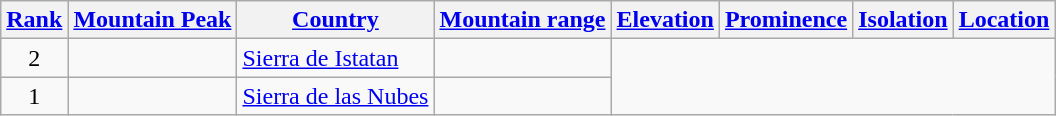<table class="wikitable sortable">
<tr>
<th><a href='#'>Rank</a></th>
<th><a href='#'>Mountain Peak</a></th>
<th><a href='#'>Country</a></th>
<th><a href='#'>Mountain range</a></th>
<th><a href='#'>Elevation</a></th>
<th><a href='#'>Prominence</a></th>
<th><a href='#'>Isolation</a></th>
<th><a href='#'>Location</a></th>
</tr>
<tr>
<td align=center>2<br></td>
<td><br></td>
<td><a href='#'>Sierra de Istatan</a><br></td>
<td></td>
</tr>
<tr>
<td align=center>1<br></td>
<td></td>
<td><a href='#'>Sierra de las Nubes</a><br></td>
<td></td>
</tr>
</table>
